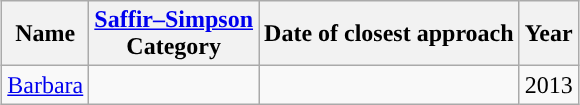<table class = "wikitable" style="margin:1em auto;">
<tr>
<th>Name</th>
<th><a href='#'>Saffir–Simpson</a><br>Category</th>
<th>Date of closest approach</th>
<th>Year</th>
</tr>
<tr>
<td><a href='#'>Barbara</a></td>
<td></td>
<td></td>
<td>2013</td>
</tr>
</table>
